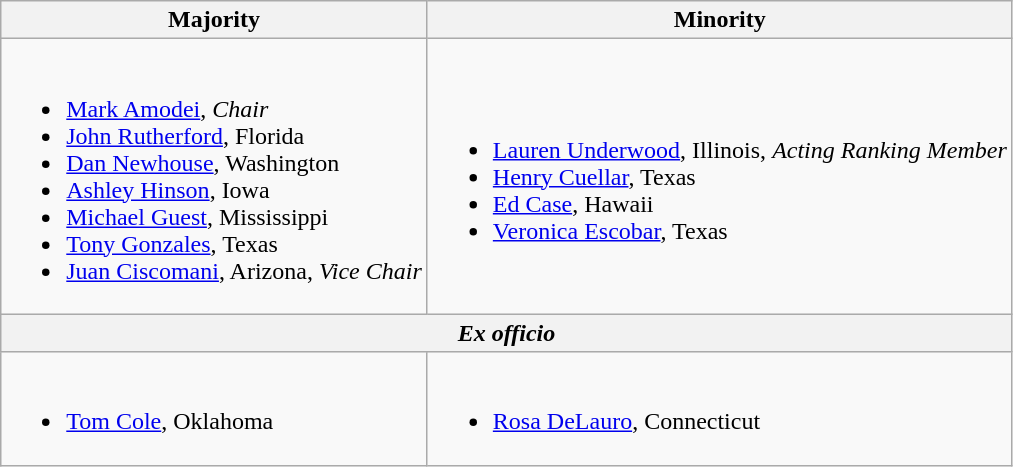<table class=wikitable>
<tr>
<th>Majority</th>
<th>Minority</th>
</tr>
<tr>
<td><br><ul><li><a href='#'>Mark Amodei</a>, <em>Chair</em></li><li><a href='#'>John Rutherford</a>, Florida</li><li><a href='#'>Dan Newhouse</a>, Washington</li><li><a href='#'>Ashley Hinson</a>, Iowa</li><li><a href='#'>Michael Guest</a>, Mississippi</li><li><a href='#'>Tony Gonzales</a>, Texas</li><li><a href='#'>Juan Ciscomani</a>, Arizona, <em>Vice Chair</em></li></ul></td>
<td><br><ul><li><a href='#'>Lauren Underwood</a>, Illinois, <em>Acting Ranking Member</em></li><li><a href='#'>Henry Cuellar</a>, Texas</li><li><a href='#'>Ed Case</a>, Hawaii</li><li><a href='#'>Veronica Escobar</a>, Texas</li></ul></td>
</tr>
<tr>
<th colspan=2><em>Ex officio</em></th>
</tr>
<tr>
<td><br><ul><li><a href='#'>Tom Cole</a>, Oklahoma</li></ul></td>
<td><br><ul><li><a href='#'>Rosa DeLauro</a>, Connecticut</li></ul></td>
</tr>
</table>
